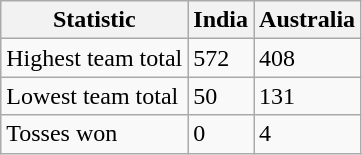<table class="wikitable">
<tr>
<th>Statistic</th>
<th>India</th>
<th>Australia</th>
</tr>
<tr>
<td>Highest team total</td>
<td>572</td>
<td>408</td>
</tr>
<tr>
<td>Lowest team total</td>
<td>50</td>
<td>131</td>
</tr>
<tr>
<td>Tosses won</td>
<td>0</td>
<td>4</td>
</tr>
</table>
